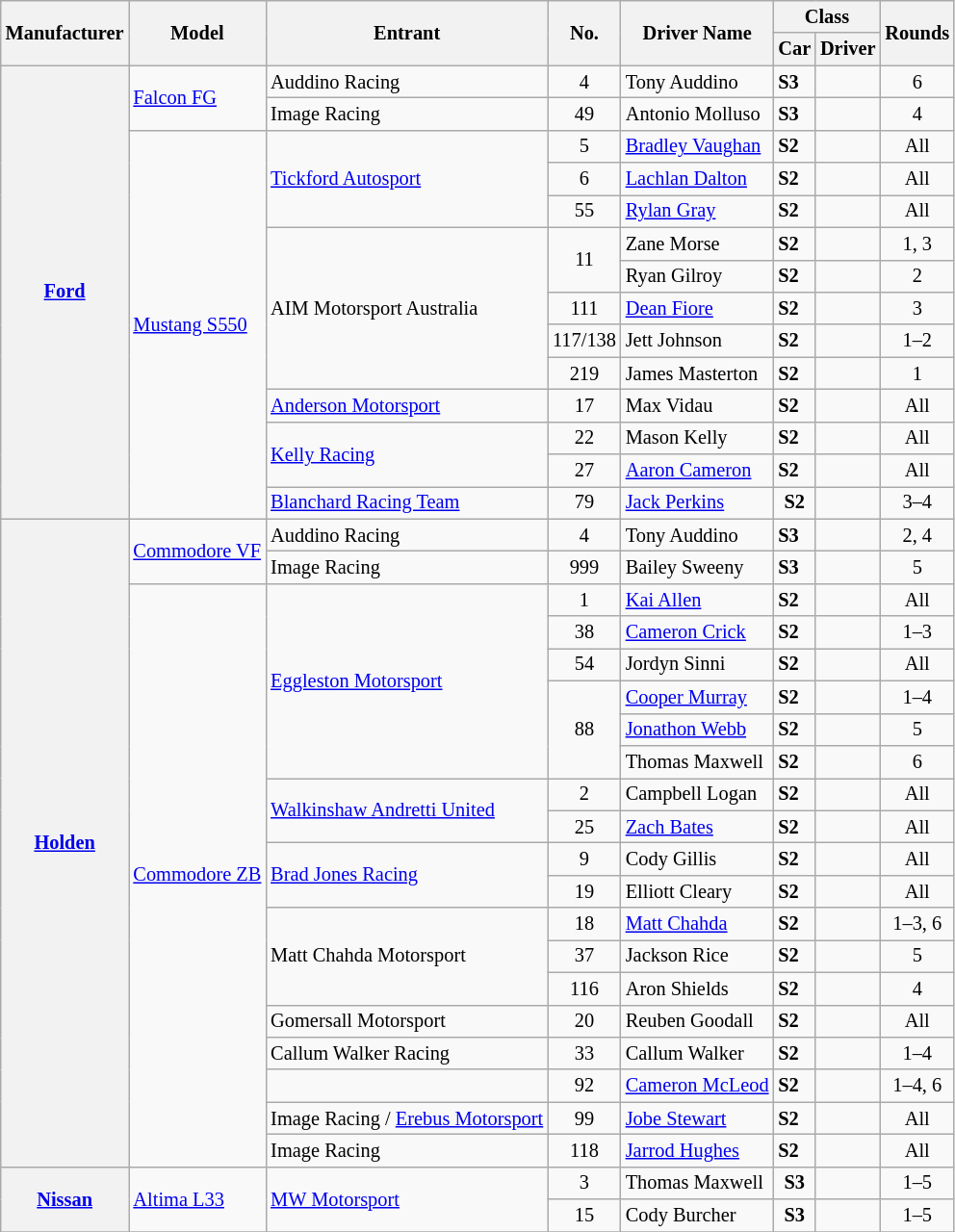<table class="wikitable" style=font-size:85%;>
<tr>
<th rowspan="2">Manufacturer</th>
<th rowspan="2">Model</th>
<th rowspan="2">Entrant</th>
<th rowspan="2">No.</th>
<th rowspan="2">Driver Name</th>
<th colspan="2">Class</th>
<th rowspan="2">Rounds</th>
</tr>
<tr>
<th>Car</th>
<th>Driver</th>
</tr>
<tr>
<th rowspan="14"><a href='#'>Ford</a></th>
<td rowspan="2"><a href='#'>Falcon FG</a></td>
<td>Auddino Racing</td>
<td align="center">4</td>
<td> Tony Auddino</td>
<td><strong><span>S3</span></strong></td>
<td></td>
<td align="center">6</td>
</tr>
<tr>
<td>Image Racing</td>
<td align="center">49</td>
<td> Antonio Molluso</td>
<td><strong><span>S3</span></strong></td>
<td></td>
<td align="center">4</td>
</tr>
<tr>
<td rowspan="12"><a href='#'>Mustang S550</a></td>
<td rowspan="3"><a href='#'>Tickford Autosport</a></td>
<td align="center">5</td>
<td> <a href='#'>Bradley Vaughan</a></td>
<td><strong><span>S2</span></strong></td>
<td></td>
<td align="center">All</td>
</tr>
<tr>
<td align="center">6</td>
<td> <a href='#'>Lachlan Dalton</a></td>
<td><strong><span>S2</span></strong></td>
<td></td>
<td align="center">All</td>
</tr>
<tr>
<td align="center">55</td>
<td> <a href='#'>Rylan Gray</a></td>
<td><strong><span>S2</span></strong></td>
<td align="center"></td>
<td align="center">All</td>
</tr>
<tr>
<td rowspan="5">AIM Motorsport Australia</td>
<td rowspan=2 align=center>11</td>
<td> Zane Morse</td>
<td><strong><span>S2</span></strong></td>
<td></td>
<td align=center>1, 3</td>
</tr>
<tr>
<td> Ryan Gilroy</td>
<td><strong><span>S2</span></strong></td>
<td align=center></td>
<td align=center>2</td>
</tr>
<tr>
<td align=center>111</td>
<td> <a href='#'>Dean Fiore</a></td>
<td><strong><span>S2</span></strong></td>
<td align=center></td>
<td align=center>3</td>
</tr>
<tr>
<td align=center>117/138</td>
<td> Jett Johnson</td>
<td><strong><span>S2</span></strong></td>
<td align=center></td>
<td align=center>1–2</td>
</tr>
<tr>
<td align=center>219</td>
<td> James Masterton</td>
<td><strong><span>S2</span></strong></td>
<td align=center></td>
<td align=center>1</td>
</tr>
<tr>
<td><a href='#'>Anderson Motorsport</a></td>
<td align=center>17</td>
<td> Max Vidau</td>
<td><strong><span>S2</span></strong></td>
<td align=center></td>
<td align=center>All</td>
</tr>
<tr>
<td rowspan="2"><a href='#'>Kelly Racing</a></td>
<td align=center>22</td>
<td> Mason Kelly</td>
<td><strong><span>S2</span></strong></td>
<td align="center"></td>
<td align=center>All</td>
</tr>
<tr>
<td align=center>27</td>
<td> <a href='#'>Aaron Cameron</a></td>
<td><strong><span>S2</span></strong></td>
<td align="center"></td>
<td align="center">All</td>
</tr>
<tr>
<td><a href='#'>Blanchard Racing Team</a></td>
<td align="center">79</td>
<td> <a href='#'>Jack Perkins</a></td>
<td align="center"><strong><span>S2</span></strong></td>
<td align="center"></td>
<td align="center">3–4</td>
</tr>
<tr>
<th rowspan="20"><a href='#'>Holden</a></th>
<td rowspan="2"><a href='#'>Commodore VF</a></td>
<td>Auddino Racing</td>
<td align="center">4</td>
<td> Tony Auddino</td>
<td><strong><span>S3</span></strong></td>
<td align="center"></td>
<td align="center">2, 4</td>
</tr>
<tr>
<td>Image Racing</td>
<td align="center">999</td>
<td> Bailey Sweeny</td>
<td><strong><span>S3</span></strong></td>
<td></td>
<td align="center">5</td>
</tr>
<tr>
<td rowspan="18"><a href='#'>Commodore ZB</a></td>
<td rowspan="6"><a href='#'>Eggleston Motorsport</a></td>
<td align=center>1</td>
<td> <a href='#'>Kai Allen</a></td>
<td><strong><span>S2</span></strong></td>
<td></td>
<td align="center">All</td>
</tr>
<tr>
<td align=center>38</td>
<td> <a href='#'>Cameron Crick</a></td>
<td><strong><span>S2</span></strong></td>
<td></td>
<td align="center">1–3</td>
</tr>
<tr>
<td align=center>54</td>
<td> Jordyn Sinni</td>
<td><strong><span>S2</span></strong></td>
<td></td>
<td align="center">All</td>
</tr>
<tr>
<td rowspan=3 align=center>88</td>
<td> <a href='#'>Cooper Murray</a></td>
<td><strong><span>S2</span></strong></td>
<td></td>
<td align=center>1–4</td>
</tr>
<tr>
<td> <a href='#'>Jonathon Webb</a></td>
<td><strong><span>S2</span></strong></td>
<td></td>
<td align=center>5</td>
</tr>
<tr>
<td> Thomas Maxwell</td>
<td><strong><span>S2</span></strong></td>
<td></td>
<td align=center>6</td>
</tr>
<tr>
<td rowspan="2"><a href='#'>Walkinshaw Andretti United</a></td>
<td align=center>2</td>
<td> Campbell Logan</td>
<td><strong><span>S2</span></strong></td>
<td align=center></td>
<td align=center>All</td>
</tr>
<tr>
<td align=center>25</td>
<td> <a href='#'>Zach Bates</a></td>
<td><strong><span>S2</span></strong></td>
<td></td>
<td align=center>All</td>
</tr>
<tr>
<td rowspan="2"><a href='#'>Brad Jones Racing</a></td>
<td align=center>9</td>
<td> Cody Gillis</td>
<td><strong><span>S2</span></strong></td>
<td align=center></td>
<td align="center">All</td>
</tr>
<tr>
<td align=center>19</td>
<td> Elliott Cleary</td>
<td><strong><span>S2</span></strong></td>
<td align=center></td>
<td align="center">All</td>
</tr>
<tr>
<td rowspan="3">Matt Chahda Motorsport</td>
<td align=center>18</td>
<td> <a href='#'>Matt Chahda</a></td>
<td><strong><span>S2</span></strong></td>
<td></td>
<td align=center>1–3, 6</td>
</tr>
<tr>
<td align=center>37</td>
<td> Jackson Rice</td>
<td><strong><span>S2</span></strong></td>
<td align=center></td>
<td align="center">5</td>
</tr>
<tr>
<td align=center>116</td>
<td> Aron Shields</td>
<td><strong><span>S2</span></strong></td>
<td align=center></td>
<td align="center">4</td>
</tr>
<tr>
<td>Gomersall Motorsport</td>
<td align=center>20</td>
<td> Reuben Goodall</td>
<td><strong><span>S2</span></strong></td>
<td align="center"></td>
<td align="center">All</td>
</tr>
<tr>
<td>Callum Walker Racing</td>
<td align=center>33</td>
<td> Callum Walker</td>
<td><strong><span>S2</span></strong></td>
<td></td>
<td align="center">1–4</td>
</tr>
<tr>
<td></td>
<td align=center>92</td>
<td> <a href='#'>Cameron McLeod</a></td>
<td><strong><span>S2</span></strong></td>
<td align="center"></td>
<td align="center">1–4, 6</td>
</tr>
<tr>
<td>Image Racing / <a href='#'>Erebus Motorsport</a></td>
<td align=center>99</td>
<td> <a href='#'>Jobe Stewart</a></td>
<td><strong><span>S2</span></strong></td>
<td align="center"></td>
<td align=center>All</td>
</tr>
<tr>
<td>Image Racing</td>
<td align=center>118</td>
<td> <a href='#'>Jarrod Hughes</a></td>
<td><strong><span>S2</span></strong></td>
<td align="center"></td>
<td align="center">All</td>
</tr>
<tr>
<th rowspan="2"><a href='#'>Nissan</a></th>
<td rowspan="2"><a href='#'>Altima L33</a></td>
<td rowspan="2"><a href='#'>MW Motorsport</a></td>
<td align="center">3</td>
<td> Thomas Maxwell</td>
<td align="center"><strong><span>S3</span></strong></td>
<td align="center"></td>
<td align="center">1–5</td>
</tr>
<tr>
<td align="center">15</td>
<td> Cody Burcher</td>
<td align="center"><strong><span>S3</span></strong></td>
<td align="center"></td>
<td align="center">1–5</td>
</tr>
<tr>
</tr>
</table>
